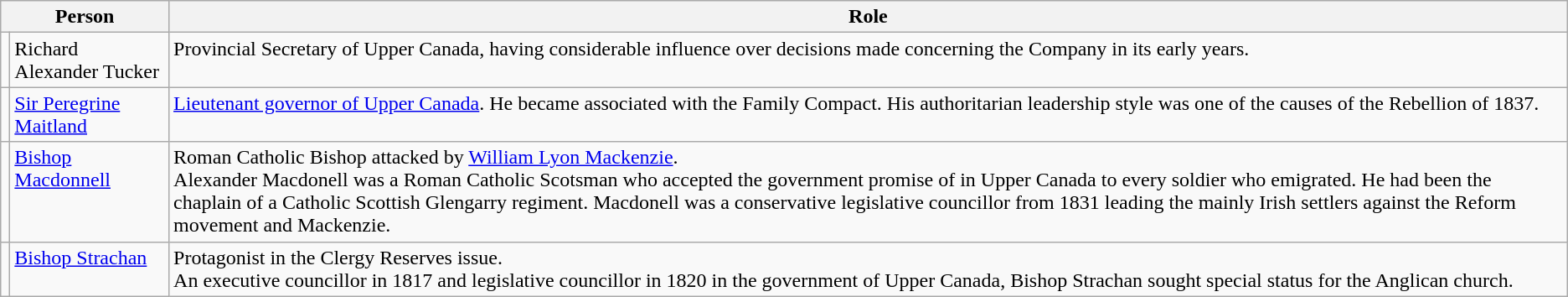<table class="wikitable">
<tr>
<th colspan="2">Person</th>
<th>Role</th>
</tr>
<tr valign="top">
<td></td>
<td>Richard Alexander Tucker</td>
<td>Provincial Secretary of Upper Canada, having considerable influence over decisions made concerning the Company in its early years.</td>
</tr>
<tr valign="top">
<td></td>
<td><a href='#'>Sir Peregrine Maitland</a></td>
<td><a href='#'>Lieutenant governor of Upper Canada</a>. He became associated with the Family Compact. His authoritarian leadership style was one of the causes of the Rebellion of 1837.</td>
</tr>
<tr valign="top">
<td></td>
<td><a href='#'>Bishop Macdonnell</a></td>
<td>Roman Catholic Bishop attacked by <a href='#'>William Lyon Mackenzie</a>.<br>Alexander Macdonell was a Roman Catholic Scotsman who accepted the government promise of  in Upper Canada to every soldier who emigrated. He had been the chaplain of a Catholic Scottish Glengarry regiment. Macdonell was a conservative legislative councillor from 1831 leading the mainly Irish settlers against the Reform movement and Mackenzie.</td>
</tr>
<tr valign="top">
<td></td>
<td><a href='#'>Bishop Strachan</a></td>
<td>Protagonist in the Clergy Reserves issue.<br>An executive councillor in 1817 and legislative councillor in 1820 in the government of Upper Canada, Bishop Strachan sought special status for the Anglican church.</td>
</tr>
</table>
